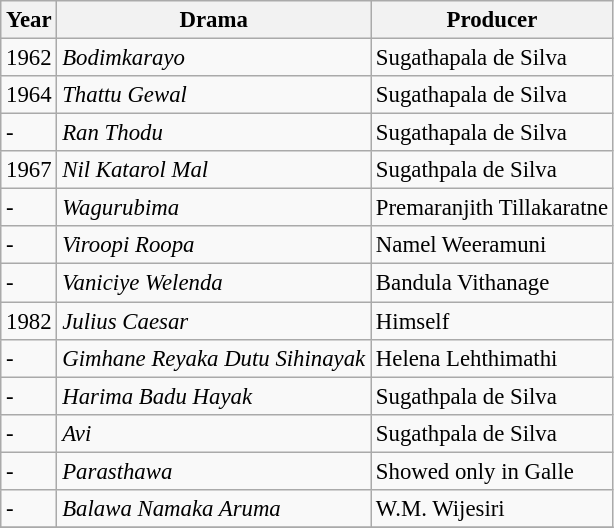<table class="wikitable" style="font-size: 95%;">
<tr>
<th>Year</th>
<th>Drama</th>
<th>Producer</th>
</tr>
<tr>
<td rowspan= 1>1962</td>
<td><em>Bodimkarayo</em></td>
<td>Sugathapala de Silva</td>
</tr>
<tr>
<td rowspan= 1>1964</td>
<td><em>Thattu Gewal</em></td>
<td>Sugathapala de Silva</td>
</tr>
<tr>
<td rowspan= 1>-</td>
<td><em>Ran Thodu</em></td>
<td>Sugathapala de Silva</td>
</tr>
<tr>
<td rowspan= 1>1967</td>
<td><em>Nil Katarol Mal</em></td>
<td>Sugathpala de Silva</td>
</tr>
<tr>
<td rowspan= 1>-</td>
<td><em>Wagurubima</em></td>
<td>Premaranjith Tillakaratne</td>
</tr>
<tr>
<td rowspan= 1>-</td>
<td><em>Viroopi Roopa</em></td>
<td>Namel Weeramuni</td>
</tr>
<tr>
<td rowspan= 1>-</td>
<td><em>Vaniciye Welenda</em></td>
<td>Bandula Vithanage</td>
</tr>
<tr>
<td rowspan= 1>1982</td>
<td><em>Julius Caesar</em></td>
<td>Himself</td>
</tr>
<tr>
<td rowspan= 1>-</td>
<td><em>Gimhane Reyaka Dutu Sihinayak</em></td>
<td>Helena Lehthimathi</td>
</tr>
<tr>
<td rowspan= 1>-</td>
<td><em>Harima Badu Hayak</em></td>
<td>Sugathpala de Silva</td>
</tr>
<tr>
<td rowspan= 1>-</td>
<td><em>Avi</em></td>
<td>Sugathpala de Silva</td>
</tr>
<tr>
<td rowspan= 1>-</td>
<td><em>Parasthawa</em></td>
<td>Showed only in Galle</td>
</tr>
<tr>
<td rowspan= 1>-</td>
<td><em>Balawa Namaka Aruma</em></td>
<td>W.M. Wijesiri</td>
</tr>
<tr>
</tr>
</table>
